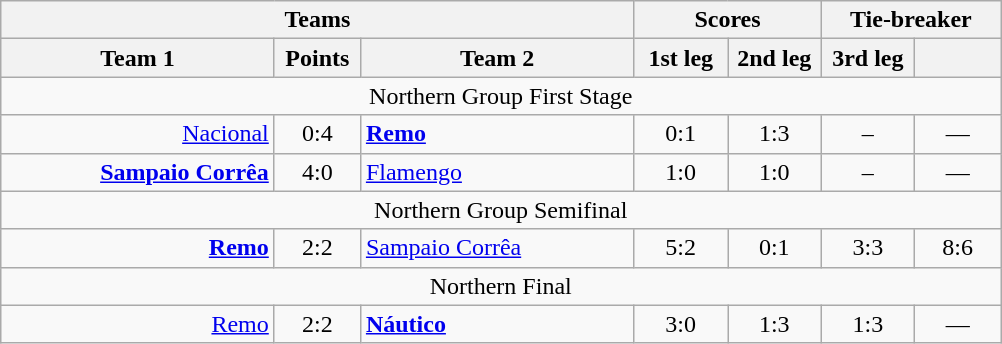<table class="wikitable" style="text-align:center;">
<tr>
<th colspan=3>Teams</th>
<th colspan=2>Scores</th>
<th colspan=2>Tie-breaker</th>
</tr>
<tr>
<th width="175">Team 1</th>
<th width="50">Points</th>
<th width="175">Team 2</th>
<th width="55">1st leg</th>
<th width="55">2nd leg</th>
<th width="55">3rd leg</th>
<th width="50"></th>
</tr>
<tr>
<td agin=center colspan="7">Northern Group First Stage</td>
</tr>
<tr>
<td align=right><a href='#'>Nacional</a> </td>
<td>0:4</td>
<td align=left> <strong><a href='#'>Remo</a></strong></td>
<td>0:1</td>
<td>1:3</td>
<td>–</td>
<td>—</td>
</tr>
<tr>
<td align=right><strong><a href='#'>Sampaio Corrêa</a></strong> </td>
<td>4:0</td>
<td align=left> <a href='#'>Flamengo</a></td>
<td>1:0</td>
<td>1:0</td>
<td>–</td>
<td>—</td>
</tr>
<tr>
<td agin=center colspan="7">Northern Group Semifinal</td>
</tr>
<tr>
<td align=right><strong><a href='#'>Remo</a></strong> </td>
<td>2:2</td>
<td align=left> <a href='#'>Sampaio Corrêa</a></td>
<td>5:2</td>
<td>0:1</td>
<td>3:3</td>
<td>8:6</td>
</tr>
<tr>
<td agin=center colspan="7">Northern Final</td>
</tr>
<tr>
<td align=right><a href='#'>Remo</a> </td>
<td>2:2</td>
<td align=left> <strong><a href='#'>Náutico</a></strong></td>
<td>3:0</td>
<td>1:3</td>
<td>1:3</td>
<td>—</td>
</tr>
</table>
